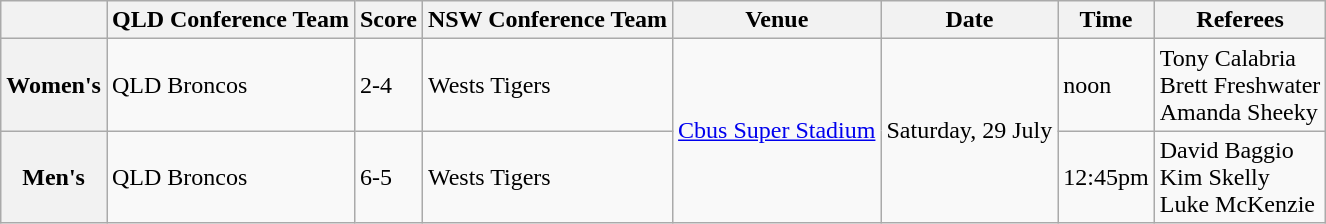<table class="wikitable">
<tr>
<th></th>
<th>QLD Conference Team</th>
<th>Score</th>
<th>NSW Conference Team</th>
<th>Venue</th>
<th>Date</th>
<th>Time</th>
<th>Referees</th>
</tr>
<tr>
<th>Women's</th>
<td>QLD Broncos</td>
<td>2-4</td>
<td>Wests Tigers</td>
<td rowspan="2"><a href='#'>Cbus Super Stadium</a></td>
<td rowspan="2">Saturday, 29 July</td>
<td>noon</td>
<td>Tony Calabria<br>Brett Freshwater<br>Amanda Sheeky</td>
</tr>
<tr>
<th>Men's</th>
<td>QLD Broncos</td>
<td>6-5</td>
<td>Wests Tigers</td>
<td>12:45pm</td>
<td>David Baggio<br>Kim Skelly<br>Luke McKenzie</td>
</tr>
</table>
